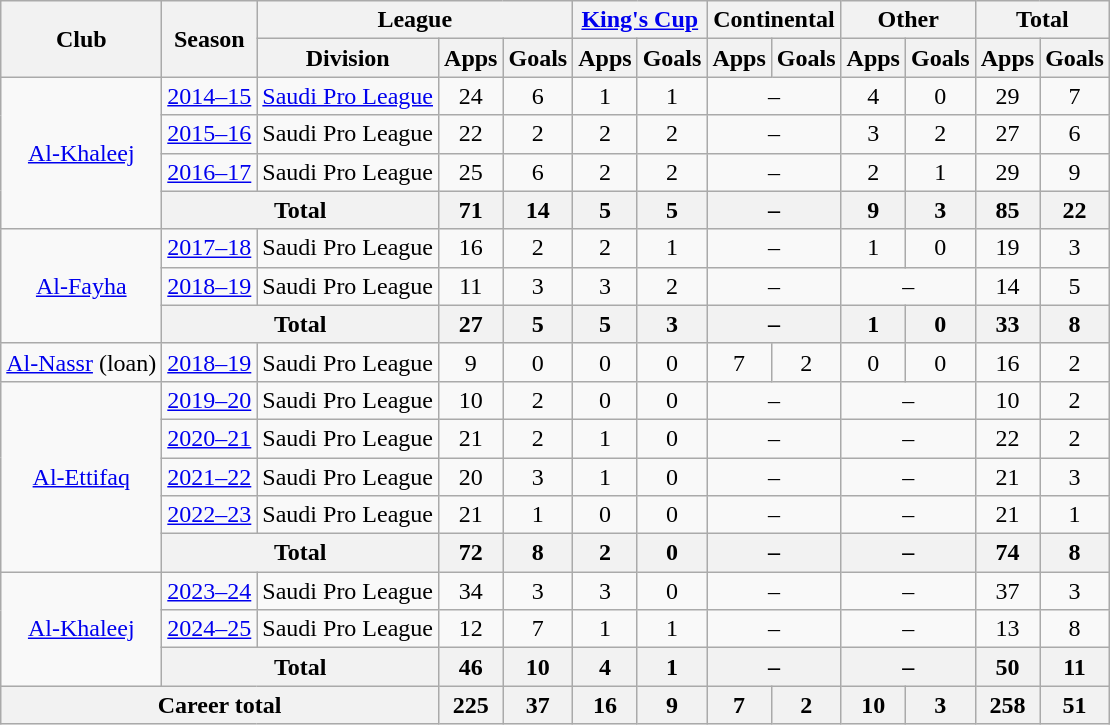<table class="wikitable" style="text-align:center">
<tr>
<th rowspan="2">Club</th>
<th rowspan="2">Season</th>
<th colspan="3">League</th>
<th colspan="2"><a href='#'>King's Cup</a></th>
<th colspan="2">Continental</th>
<th colspan="2">Other</th>
<th colspan="2">Total</th>
</tr>
<tr>
<th>Division</th>
<th>Apps</th>
<th>Goals</th>
<th>Apps</th>
<th>Goals</th>
<th>Apps</th>
<th>Goals</th>
<th>Apps</th>
<th>Goals</th>
<th>Apps</th>
<th>Goals</th>
</tr>
<tr>
<td rowspan="4"><a href='#'>Al-Khaleej</a></td>
<td><a href='#'>2014–15</a></td>
<td><a href='#'>Saudi Pro League</a></td>
<td>24</td>
<td>6</td>
<td>1</td>
<td>1</td>
<td colspan="2">–</td>
<td>4</td>
<td>0</td>
<td>29</td>
<td>7</td>
</tr>
<tr>
<td><a href='#'>2015–16</a></td>
<td>Saudi Pro League</td>
<td>22</td>
<td>2</td>
<td>2</td>
<td>2</td>
<td colspan="2">–</td>
<td>3</td>
<td>2</td>
<td>27</td>
<td>6</td>
</tr>
<tr>
<td><a href='#'>2016–17</a></td>
<td>Saudi Pro League</td>
<td>25</td>
<td>6</td>
<td>2</td>
<td>2</td>
<td colspan="2">–</td>
<td>2</td>
<td>1</td>
<td>29</td>
<td>9</td>
</tr>
<tr>
<th colspan="2">Total</th>
<th>71</th>
<th>14</th>
<th>5</th>
<th>5</th>
<th colspan="2">–</th>
<th>9</th>
<th>3</th>
<th>85</th>
<th>22</th>
</tr>
<tr>
<td rowspan="3"><a href='#'>Al-Fayha</a></td>
<td><a href='#'>2017–18</a></td>
<td>Saudi Pro League</td>
<td>16</td>
<td>2</td>
<td>2</td>
<td>1</td>
<td colspan="2">–</td>
<td>1</td>
<td>0</td>
<td>19</td>
<td>3</td>
</tr>
<tr>
<td><a href='#'>2018–19</a></td>
<td>Saudi Pro League</td>
<td>11</td>
<td>3</td>
<td>3</td>
<td>2</td>
<td colspan="2">–</td>
<td colspan="2">–</td>
<td>14</td>
<td>5</td>
</tr>
<tr>
<th colspan="2">Total</th>
<th>27</th>
<th>5</th>
<th>5</th>
<th>3</th>
<th colspan="2">–</th>
<th>1</th>
<th>0</th>
<th>33</th>
<th>8</th>
</tr>
<tr>
<td><a href='#'>Al-Nassr</a> (loan)</td>
<td><a href='#'>2018–19</a></td>
<td>Saudi Pro League</td>
<td>9</td>
<td>0</td>
<td>0</td>
<td>0</td>
<td>7</td>
<td>2</td>
<td>0</td>
<td>0</td>
<td>16</td>
<td>2</td>
</tr>
<tr>
<td rowspan="5"><a href='#'>Al-Ettifaq</a></td>
<td><a href='#'>2019–20</a></td>
<td>Saudi Pro League</td>
<td>10</td>
<td>2</td>
<td>0</td>
<td>0</td>
<td colspan="2">–</td>
<td colspan="2">–</td>
<td>10</td>
<td>2</td>
</tr>
<tr>
<td><a href='#'>2020–21</a></td>
<td>Saudi Pro League</td>
<td>21</td>
<td>2</td>
<td>1</td>
<td>0</td>
<td colspan="2">–</td>
<td colspan="2">–</td>
<td>22</td>
<td>2</td>
</tr>
<tr>
<td><a href='#'>2021–22</a></td>
<td>Saudi Pro League</td>
<td>20</td>
<td>3</td>
<td>1</td>
<td>0</td>
<td colspan="2">–</td>
<td colspan="2">–</td>
<td>21</td>
<td>3</td>
</tr>
<tr>
<td><a href='#'>2022–23</a></td>
<td>Saudi Pro League</td>
<td>21</td>
<td>1</td>
<td>0</td>
<td>0</td>
<td colspan="2">–</td>
<td colspan="2">–</td>
<td>21</td>
<td>1</td>
</tr>
<tr>
<th colspan="2">Total</th>
<th>72</th>
<th>8</th>
<th>2</th>
<th>0</th>
<th colspan="2">–</th>
<th colspan="2">–</th>
<th>74</th>
<th>8</th>
</tr>
<tr>
<td rowspan="3"><a href='#'>Al-Khaleej</a></td>
<td><a href='#'>2023–24</a></td>
<td>Saudi Pro League</td>
<td>34</td>
<td>3</td>
<td>3</td>
<td>0</td>
<td colspan="2">–</td>
<td colspan="2">–</td>
<td>37</td>
<td>3</td>
</tr>
<tr>
<td><a href='#'>2024–25</a></td>
<td>Saudi Pro League</td>
<td>12</td>
<td>7</td>
<td>1</td>
<td>1</td>
<td colspan="2">–</td>
<td colspan="2">–</td>
<td>13</td>
<td>8</td>
</tr>
<tr>
<th colspan="2">Total</th>
<th>46</th>
<th>10</th>
<th>4</th>
<th>1</th>
<th colspan="2">–</th>
<th colspan="2">–</th>
<th>50</th>
<th>11</th>
</tr>
<tr>
<th colspan="3">Career total</th>
<th>225</th>
<th>37</th>
<th>16</th>
<th>9</th>
<th>7</th>
<th>2</th>
<th>10</th>
<th>3</th>
<th>258</th>
<th>51</th>
</tr>
</table>
